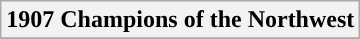<table class="wikitable">
<tr align="center">
<th colspan=5>1907 Champions of the Northwest</th>
</tr>
<tr>
</tr>
</table>
